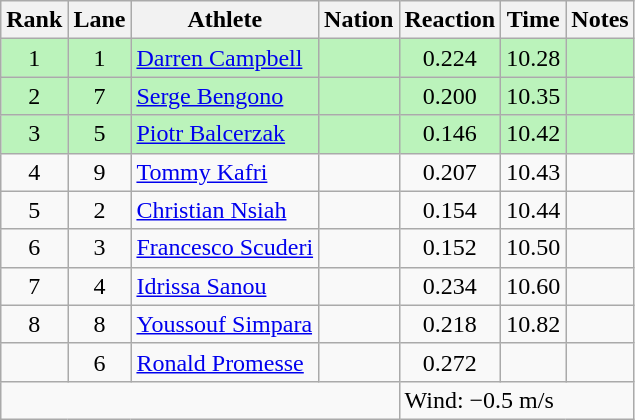<table class="wikitable sortable" style="text-align:center">
<tr>
<th>Rank</th>
<th>Lane</th>
<th>Athlete</th>
<th>Nation</th>
<th>Reaction</th>
<th>Time</th>
<th>Notes</th>
</tr>
<tr bgcolor=bbf3bb>
<td>1</td>
<td>1</td>
<td align="left"><a href='#'>Darren Campbell</a></td>
<td align="left"></td>
<td align="center">0.224</td>
<td>10.28</td>
<td></td>
</tr>
<tr bgcolor=bbf3bb>
<td>2</td>
<td>7</td>
<td align="left"><a href='#'>Serge Bengono</a></td>
<td align="left"></td>
<td align="center">0.200</td>
<td>10.35</td>
<td></td>
</tr>
<tr bgcolor=bbf3bb>
<td>3</td>
<td>5</td>
<td align="left"><a href='#'>Piotr Balcerzak</a></td>
<td align="left"></td>
<td align="center">0.146</td>
<td>10.42</td>
<td></td>
</tr>
<tr>
<td>4</td>
<td>9</td>
<td align="left"><a href='#'>Tommy Kafri</a></td>
<td align="left"></td>
<td align="center">0.207</td>
<td>10.43</td>
<td></td>
</tr>
<tr>
<td>5</td>
<td>2</td>
<td align="left"><a href='#'>Christian Nsiah</a></td>
<td align="left"></td>
<td align="center">0.154</td>
<td>10.44</td>
<td></td>
</tr>
<tr>
<td>6</td>
<td>3</td>
<td align="left"><a href='#'>Francesco Scuderi</a></td>
<td align="left"></td>
<td align="center">0.152</td>
<td>10.50</td>
<td></td>
</tr>
<tr>
<td>7</td>
<td>4</td>
<td align="left"><a href='#'>Idrissa Sanou</a></td>
<td align="left"></td>
<td align="center">0.234</td>
<td>10.60</td>
<td></td>
</tr>
<tr>
<td>8</td>
<td>8</td>
<td align="left"><a href='#'>Youssouf Simpara</a></td>
<td align="left"></td>
<td align="center">0.218</td>
<td>10.82</td>
<td></td>
</tr>
<tr>
<td></td>
<td>6</td>
<td align="left"><a href='#'>Ronald Promesse</a></td>
<td align="left"></td>
<td align="center">0.272</td>
<td></td>
<td></td>
</tr>
<tr class="sortbottom">
<td colspan=4></td>
<td colspan="3" style="text-align:left;">Wind: −0.5 m/s</td>
</tr>
</table>
